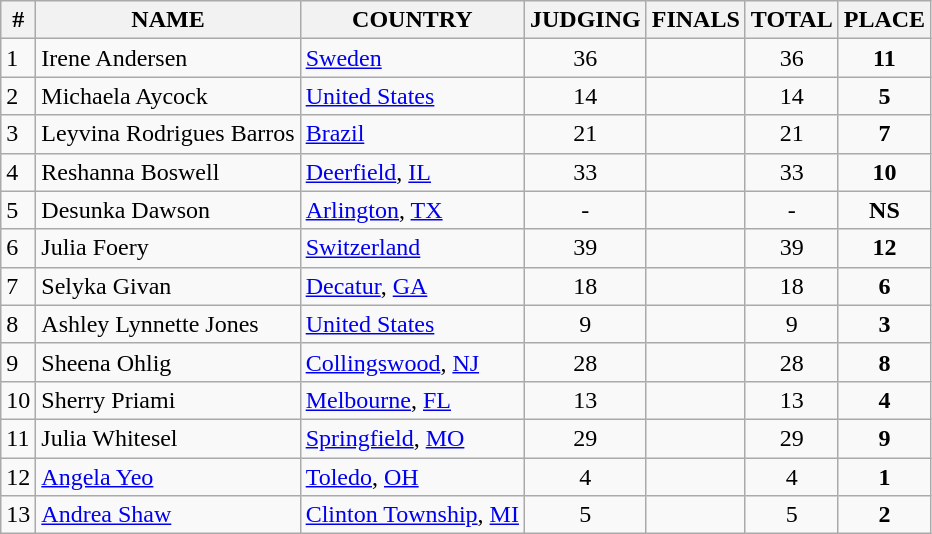<table class="wikitable">
<tr>
<th>#</th>
<th>NAME</th>
<th>COUNTRY</th>
<th>JUDGING</th>
<th>FINALS</th>
<th>TOTAL</th>
<th>PLACE</th>
</tr>
<tr>
<td>1</td>
<td>Irene Andersen</td>
<td> <a href='#'>Sweden</a></td>
<td align=center>36</td>
<td></td>
<td align=center>36</td>
<td align=center><strong>11</strong></td>
</tr>
<tr>
<td>2</td>
<td>Michaela Aycock</td>
<td> <a href='#'>United States</a></td>
<td align=center>14</td>
<td></td>
<td align=center>14</td>
<td align=center><strong>5</strong></td>
</tr>
<tr>
<td>3</td>
<td>Leyvina Rodrigues Barros</td>
<td> <a href='#'>Brazil</a></td>
<td align=center>21</td>
<td></td>
<td align=center>21</td>
<td align=center><strong>7</strong></td>
</tr>
<tr>
<td>4</td>
<td>Reshanna Boswell</td>
<td> <a href='#'>Deerfield</a>, <a href='#'>IL</a></td>
<td align=center>33</td>
<td></td>
<td align=center>33</td>
<td align=center><strong>10</strong></td>
</tr>
<tr>
<td>5</td>
<td>Desunka Dawson</td>
<td> <a href='#'>Arlington</a>, <a href='#'>TX</a></td>
<td align=center>-</td>
<td></td>
<td align=center>-</td>
<td align=center><strong>NS</strong></td>
</tr>
<tr>
<td>6</td>
<td>Julia Foery</td>
<td> <a href='#'>Switzerland</a></td>
<td align=center>39</td>
<td></td>
<td align=center>39</td>
<td align=center><strong>12</strong></td>
</tr>
<tr>
<td>7</td>
<td>Selyka Givan</td>
<td> <a href='#'>Decatur</a>, <a href='#'>GA</a></td>
<td align=center>18</td>
<td></td>
<td align=center>18</td>
<td align=center><strong>6</strong></td>
</tr>
<tr>
<td>8</td>
<td>Ashley Lynnette Jones</td>
<td> <a href='#'>United States</a></td>
<td align=center>9</td>
<td></td>
<td align=center>9</td>
<td align=center><strong>3</strong></td>
</tr>
<tr>
<td>9</td>
<td>Sheena Ohlig</td>
<td> <a href='#'>Collingswood</a>, <a href='#'>NJ</a></td>
<td align=center>28</td>
<td></td>
<td align=center>28</td>
<td align=center><strong>8</strong></td>
</tr>
<tr>
<td>10</td>
<td>Sherry Priami</td>
<td> <a href='#'>Melbourne</a>, <a href='#'>FL</a></td>
<td align=center>13</td>
<td></td>
<td align=center>13</td>
<td align=center><strong>4</strong></td>
</tr>
<tr>
<td>11</td>
<td>Julia Whitesel</td>
<td> <a href='#'>Springfield</a>, <a href='#'>MO</a></td>
<td align=center>29</td>
<td></td>
<td align=center>29</td>
<td align=center><strong>9</strong></td>
</tr>
<tr>
<td>12</td>
<td><a href='#'>Angela Yeo</a></td>
<td> <a href='#'>Toledo</a>, <a href='#'>OH</a></td>
<td align=center>4</td>
<td></td>
<td align=center>4</td>
<td align=center><strong>1</strong></td>
</tr>
<tr>
<td>13</td>
<td><a href='#'>Andrea Shaw</a></td>
<td> <a href='#'>Clinton Township</a>, <a href='#'>MI</a></td>
<td align=center>5</td>
<td></td>
<td align=center>5</td>
<td align=center><strong>2</strong></td>
</tr>
</table>
